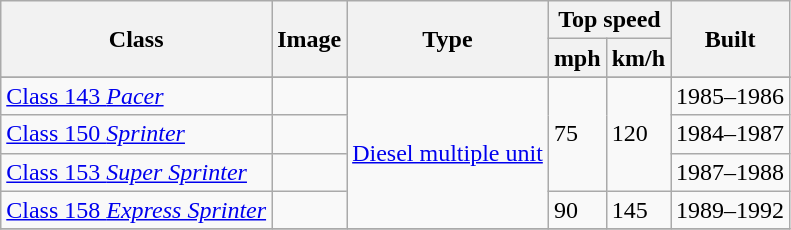<table class="wikitable">
<tr ---- bgcolor=#f9f9f9>
<th rowspan="2">Class</th>
<th rowspan="2">Image</th>
<th rowspan="2">Type</th>
<th colspan="2">Top speed</th>
<th rowspan="2">Built</th>
</tr>
<tr ---- bgcolor=#f9f9f9>
<th>mph</th>
<th>km/h</th>
</tr>
<tr>
</tr>
<tr>
<td><a href='#'>Class 143 <em>Pacer</em></a></td>
<td></td>
<td rowspan="4"><a href='#'>Diesel multiple unit</a></td>
<td rowspan="3">75</td>
<td rowspan="3">120</td>
<td>1985–1986</td>
</tr>
<tr>
<td><a href='#'>Class 150 <em>Sprinter</em></a></td>
<td></td>
<td>1984–1987</td>
</tr>
<tr>
<td><a href='#'>Class 153 <em>Super Sprinter</em></a></td>
<td></td>
<td>1987–1988</td>
</tr>
<tr>
<td><a href='#'>Class 158 <em>Express Sprinter</em></a></td>
<td></td>
<td>90</td>
<td>145</td>
<td>1989–1992</td>
</tr>
<tr>
</tr>
</table>
